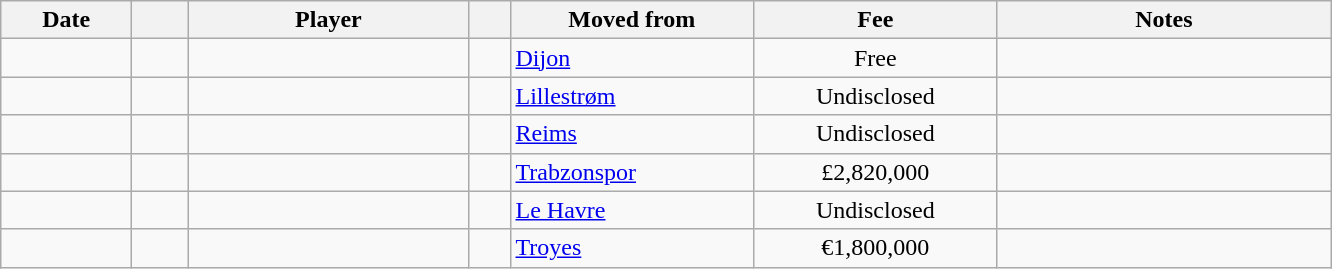<table class="wikitable sortable">
<tr>
<th style="width:80px;">Date</th>
<th style="width:30px;"></th>
<th style="width:180px;">Player</th>
<th style="width:20px;"></th>
<th style="width:155px;">Moved from</th>
<th style="width:155px;" class="unsortable">Fee</th>
<th style="width:215px;" class="unsortable">Notes</th>
</tr>
<tr>
<td></td>
<td align=center></td>
<td> </td>
<td></td>
<td> <a href='#'>Dijon</a></td>
<td align=center>Free</td>
<td align=center></td>
</tr>
<tr>
<td></td>
<td align=center></td>
<td> </td>
<td></td>
<td> <a href='#'>Lillestrøm</a></td>
<td align=center>Undisclosed</td>
<td align=center></td>
</tr>
<tr>
<td></td>
<td align=center></td>
<td> </td>
<td></td>
<td> <a href='#'>Reims</a></td>
<td align=center>Undisclosed</td>
<td align=center></td>
</tr>
<tr>
<td></td>
<td align=center></td>
<td> </td>
<td></td>
<td> <a href='#'>Trabzonspor</a></td>
<td align=center>£2,820,000</td>
<td align=center></td>
</tr>
<tr>
<td></td>
<td align=center></td>
<td> </td>
<td></td>
<td> <a href='#'>Le Havre</a></td>
<td align=center>Undisclosed</td>
<td align=center></td>
</tr>
<tr>
<td></td>
<td align=center></td>
<td> </td>
<td></td>
<td> <a href='#'>Troyes</a></td>
<td align=center>€1,800,000</td>
<td align=center></td>
</tr>
</table>
